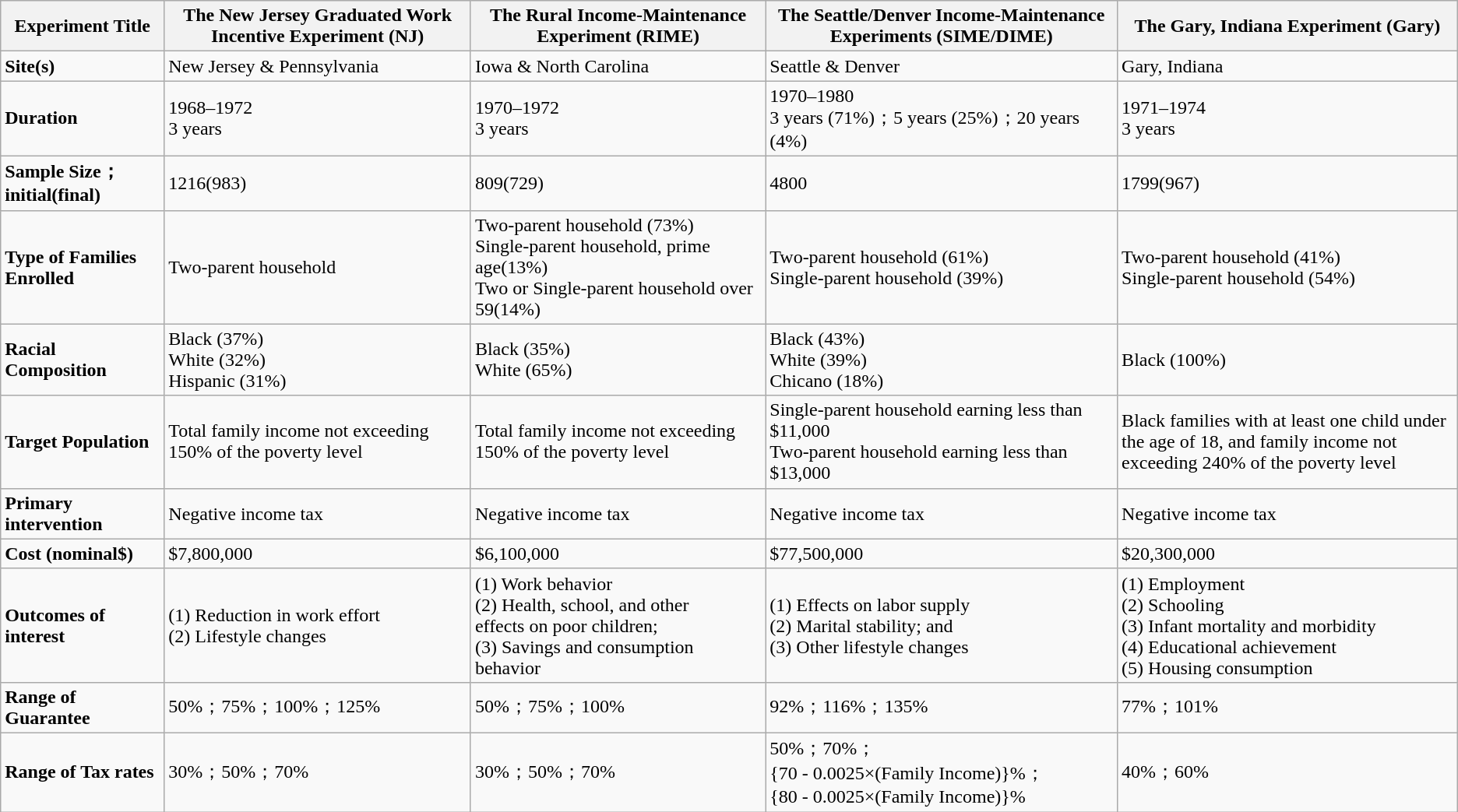<table class="wikitable">
<tr>
<th>Experiment Title</th>
<th>The New Jersey Graduated Work Incentive Experiment (NJ)</th>
<th>The Rural Income-Maintenance Experiment (RIME)</th>
<th>The Seattle/Denver Income-Maintenance Experiments (SIME/DIME)</th>
<th>The Gary, Indiana Experiment (Gary)</th>
</tr>
<tr>
<td><strong>Site(s)</strong></td>
<td>New Jersey & Pennsylvania</td>
<td>Iowa & North Carolina</td>
<td>Seattle & Denver</td>
<td>Gary, Indiana</td>
</tr>
<tr>
<td><strong>Duration</strong></td>
<td>1968–1972<br>3 years</td>
<td>1970–1972<br>3 years</td>
<td>1970–1980<br>3 years (71%)；5 years (25%)；20 years (4%)</td>
<td>1971–1974<br>3 years</td>
</tr>
<tr>
<td><strong>Sample Size；</strong><br><strong>initial(final)</strong></td>
<td>1216(983)</td>
<td>809(729)</td>
<td>4800</td>
<td>1799(967)</td>
</tr>
<tr>
<td><strong>Type of Families  Enrolled</strong></td>
<td>Two-parent household</td>
<td>Two-parent household (73%)<br>Single-parent household, prime age(13%)<br>Two or Single-parent household over 59(14%)</td>
<td>Two-parent household (61%)<br>Single-parent household (39%)</td>
<td>Two-parent household (41%)<br>Single-parent household (54%)</td>
</tr>
<tr>
<td><strong>Racial Composition</strong></td>
<td>Black (37%)<br>White (32%)<br>Hispanic (31%)</td>
<td>Black (35%)<br>White (65%)</td>
<td>Black (43%)<br>White (39%)<br>Chicano (18%)</td>
<td>Black (100%)</td>
</tr>
<tr>
<td><strong>Target Population</strong></td>
<td>Total family income not exceeding 150% of the poverty level</td>
<td>Total family income not exceeding 150% of the poverty level</td>
<td>Single-parent household earning less than $11,000<br>Two-parent household earning less than $13,000</td>
<td>Black families with at least one child under<br>the age of 18, and family income not exceeding 240% of the poverty level</td>
</tr>
<tr>
<td><strong>Primary intervention</strong> </td>
<td>Negative income tax</td>
<td>Negative income tax</td>
<td>Negative income tax</td>
<td>Negative income tax</td>
</tr>
<tr>
<td><strong>Cost</strong> <strong>(nominal$)</strong></td>
<td>$7,800,000</td>
<td>$6,100,000</td>
<td>$77,500,000</td>
<td>$20,300,000</td>
</tr>
<tr>
<td><strong>Outcomes of interest</strong></td>
<td>(1) Reduction in work effort<br>(2) Lifestyle changes</td>
<td>(1) Work behavior<br>(2) Health, school, and other<br>effects on poor children;<br>(3) Savings and consumption<br>behavior</td>
<td>(1) Effects on labor supply<br>(2) Marital stability; and<br>(3) Other lifestyle changes</td>
<td>(1) Employment<br>(2) Schooling<br>(3) Infant mortality and morbidity<br>(4) Educational achievement<br>(5) Housing consumption</td>
</tr>
<tr>
<td><strong>Range of  Guarantee</strong></td>
<td>50%；75%；100%；125%</td>
<td>50%；75%；100%</td>
<td>92%；116%；135%</td>
<td>77%；101%</td>
</tr>
<tr>
<td><strong>Range of Tax rates</strong></td>
<td>30%；50%；70%</td>
<td>30%；50%；70%</td>
<td>50%；70%；<br>{70 - 0.0025×(Family Income)}%；<br>{80 - 0.0025×(Family Income)}%</td>
<td>40%；60%</td>
</tr>
</table>
